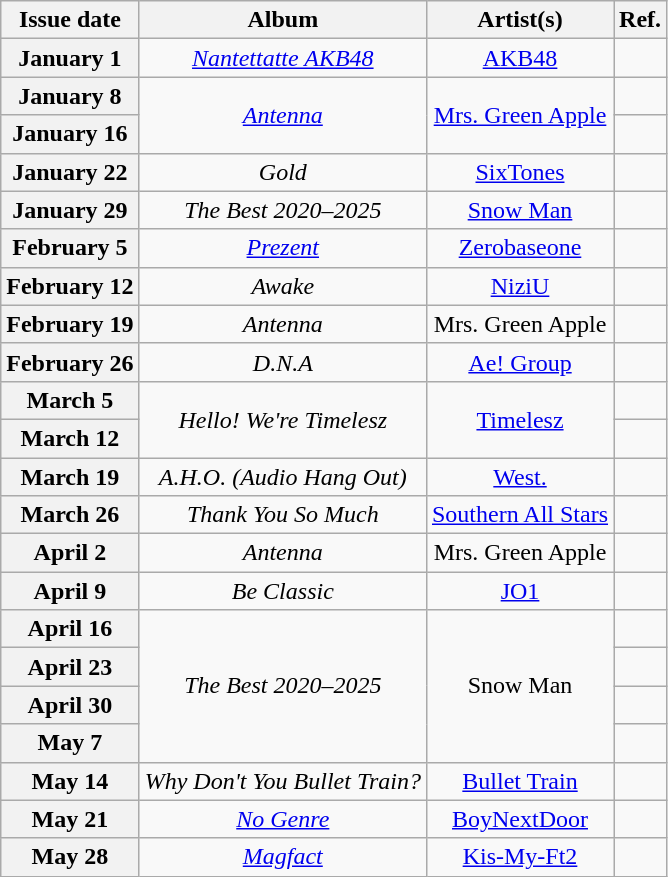<table class="wikitable plainrowheaders" style="text-align:center">
<tr>
<th scope="col">Issue date</th>
<th scope="col">Album</th>
<th scope="col">Artist(s)</th>
<th scope="col">Ref.</th>
</tr>
<tr>
<th scope="row">January 1</th>
<td><em><a href='#'>Nantettatte AKB48</a></em></td>
<td><a href='#'>AKB48</a></td>
<td></td>
</tr>
<tr>
<th scope="row">January 8</th>
<td rowspan="2"><em><a href='#'>Antenna</a></em></td>
<td rowspan="2"><a href='#'>Mrs. Green Apple</a></td>
<td></td>
</tr>
<tr>
<th scope="row">January 16</th>
<td></td>
</tr>
<tr>
<th scope="row">January 22</th>
<td><em>Gold</em></td>
<td><a href='#'>SixTones</a></td>
<td></td>
</tr>
<tr>
<th scope="row">January 29</th>
<td><em>The Best 2020–2025</em></td>
<td><a href='#'>Snow Man</a></td>
<td></td>
</tr>
<tr>
<th scope="row">February 5</th>
<td><em><a href='#'>Prezent</a></em></td>
<td><a href='#'>Zerobaseone</a></td>
<td></td>
</tr>
<tr>
<th scope="row">February 12</th>
<td><em>Awake</em></td>
<td><a href='#'>NiziU</a></td>
<td></td>
</tr>
<tr>
<th scope="row">February 19</th>
<td><em>Antenna</em></td>
<td>Mrs. Green Apple</td>
<td></td>
</tr>
<tr>
<th scope="row">February 26</th>
<td><em>D.N.A</em></td>
<td><a href='#'>Ae! Group</a></td>
<td></td>
</tr>
<tr>
<th scope="row">March 5</th>
<td rowspan="2"><em>Hello! We're Timelesz</em></td>
<td rowspan="2"><a href='#'>Timelesz</a></td>
<td></td>
</tr>
<tr>
<th scope="row">March 12</th>
<td></td>
</tr>
<tr>
<th scope="row">March 19</th>
<td><em>A.H.O. (Audio Hang Out)</em></td>
<td><a href='#'>West.</a></td>
<td></td>
</tr>
<tr>
<th scope="row">March 26</th>
<td><em>Thank You So Much</em></td>
<td><a href='#'>Southern All Stars</a></td>
<td></td>
</tr>
<tr>
<th scope="row">April 2</th>
<td><em>Antenna</em></td>
<td>Mrs. Green Apple</td>
<td></td>
</tr>
<tr>
<th scope="row">April 9</th>
<td><em>Be Classic</em></td>
<td><a href='#'>JO1</a></td>
<td></td>
</tr>
<tr>
<th scope="row">April 16</th>
<td rowspan="4"><em>The Best 2020–2025</em></td>
<td rowspan="4">Snow Man</td>
<td></td>
</tr>
<tr>
<th scope="row">April 23</th>
<td></td>
</tr>
<tr>
<th scope="row">April 30</th>
<td></td>
</tr>
<tr>
<th scope="row">May 7</th>
<td></td>
</tr>
<tr>
<th scope="row">May 14</th>
<td><em>Why Don't You Bullet Train?</em></td>
<td><a href='#'>Bullet Train</a></td>
<td></td>
</tr>
<tr>
<th scope="row">May 21</th>
<td><em><a href='#'>No Genre</a></em></td>
<td><a href='#'>BoyNextDoor</a></td>
<td></td>
</tr>
<tr>
<th scope="row">May 28</th>
<td><em><a href='#'>Magfact</a></em></td>
<td><a href='#'>Kis-My-Ft2</a></td>
<td></td>
</tr>
</table>
